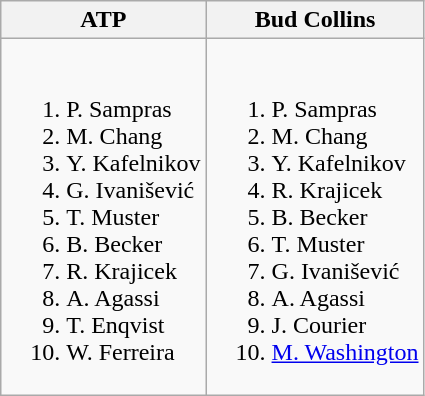<table class="wikitable">
<tr>
<th>ATP</th>
<th>Bud Collins</th>
</tr>
<tr style="vertical-align: top;">
<td style="white-space: nowrap;"><br><ol><li> P. Sampras</li><li> M. Chang</li><li> Y. Kafelnikov</li><li> G. Ivanišević</li><li> T. Muster</li><li> B. Becker</li><li> R. Krajicek</li><li> A. Agassi</li><li> T. Enqvist</li><li> W. Ferreira</li></ol></td>
<td style="white-space: nowrap;"><br><ol><li> P. Sampras</li><li> M. Chang</li><li> Y. Kafelnikov</li><li> R. Krajicek</li><li> B. Becker</li><li> T. Muster</li><li> G. Ivanišević</li><li> A. Agassi</li><li> J. Courier</li><li> <a href='#'>M. Washington</a></li></ol></td>
</tr>
</table>
